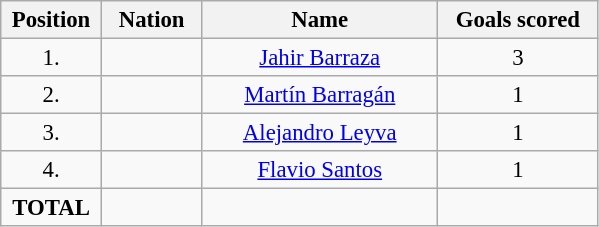<table class="wikitable" style="font-size: 95%; text-align: center;">
<tr>
<th width=60>Position</th>
<th width=60>Nation</th>
<th width=150>Name</th>
<th width=100>Goals scored</th>
</tr>
<tr>
<td>1.</td>
<td></td>
<td><a href='#'>Jahir Barraza</a></td>
<td>3</td>
</tr>
<tr>
<td>2.</td>
<td></td>
<td><a href='#'>Martín Barragán</a></td>
<td>1</td>
</tr>
<tr>
<td>3.</td>
<td></td>
<td><a href='#'>Alejandro Leyva</a></td>
<td>1</td>
</tr>
<tr>
<td>4.</td>
<td></td>
<td><a href='#'>Flavio Santos</a></td>
<td>1</td>
</tr>
<tr>
<td><strong>TOTAL</strong></td>
<td></td>
<td></td>
<td></td>
</tr>
</table>
